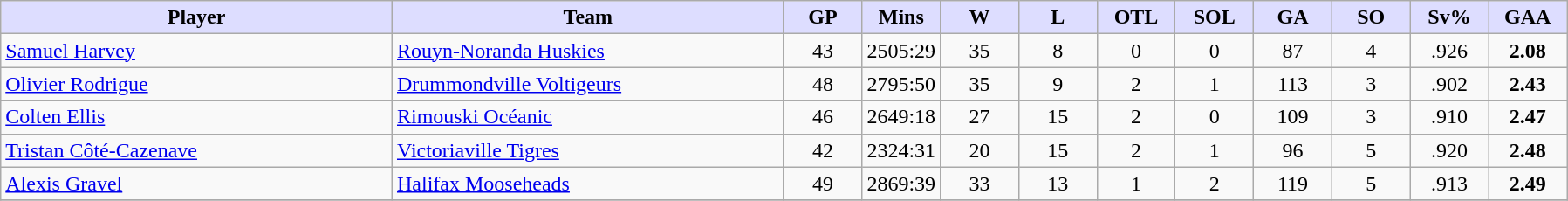<table class="wikitable" style="text-align:center">
<tr>
<th style="background:#ddf; width:25%;">Player</th>
<th style="background:#ddf; width:25%;">Team</th>
<th style="background:#ddf; width:5%;">GP</th>
<th style="background:#ddf; width:5%;">Mins</th>
<th style="background:#ddf; width:5%;">W</th>
<th style="background:#ddf; width:5%;">L</th>
<th style="background:#ddf; width:5%;">OTL</th>
<th style="background:#ddf; width:5%;">SOL</th>
<th style="background:#ddf; width:5%;">GA</th>
<th style="background:#ddf; width:5%;">SO</th>
<th style="background:#ddf; width:5%;">Sv%</th>
<th style="background:#ddf; width:5%;">GAA</th>
</tr>
<tr>
<td align=left><a href='#'>Samuel Harvey</a></td>
<td align=left><a href='#'>Rouyn-Noranda Huskies</a></td>
<td>43</td>
<td>2505:29</td>
<td>35</td>
<td>8</td>
<td>0</td>
<td>0</td>
<td>87</td>
<td>4</td>
<td>.926</td>
<td><strong>2.08</strong></td>
</tr>
<tr>
<td align=left><a href='#'>Olivier Rodrigue</a></td>
<td align=left><a href='#'>Drummondville Voltigeurs</a></td>
<td>48</td>
<td>2795:50</td>
<td>35</td>
<td>9</td>
<td>2</td>
<td>1</td>
<td>113</td>
<td>3</td>
<td>.902</td>
<td><strong>2.43</strong></td>
</tr>
<tr>
<td align=left><a href='#'>Colten Ellis</a></td>
<td align=left><a href='#'>Rimouski Océanic</a></td>
<td>46</td>
<td>2649:18</td>
<td>27</td>
<td>15</td>
<td>2</td>
<td>0</td>
<td>109</td>
<td>3</td>
<td>.910</td>
<td><strong>2.47</strong></td>
</tr>
<tr>
<td align=left><a href='#'>Tristan Côté-Cazenave</a></td>
<td align=left><a href='#'>Victoriaville Tigres</a></td>
<td>42</td>
<td>2324:31</td>
<td>20</td>
<td>15</td>
<td>2</td>
<td>1</td>
<td>96</td>
<td>5</td>
<td>.920</td>
<td><strong>2.48</strong></td>
</tr>
<tr>
<td align=left><a href='#'>Alexis Gravel</a></td>
<td align=left><a href='#'>Halifax Mooseheads</a></td>
<td>49</td>
<td>2869:39</td>
<td>33</td>
<td>13</td>
<td>1</td>
<td>2</td>
<td>119</td>
<td>5</td>
<td>.913</td>
<td><strong>2.49</strong></td>
</tr>
<tr>
</tr>
</table>
